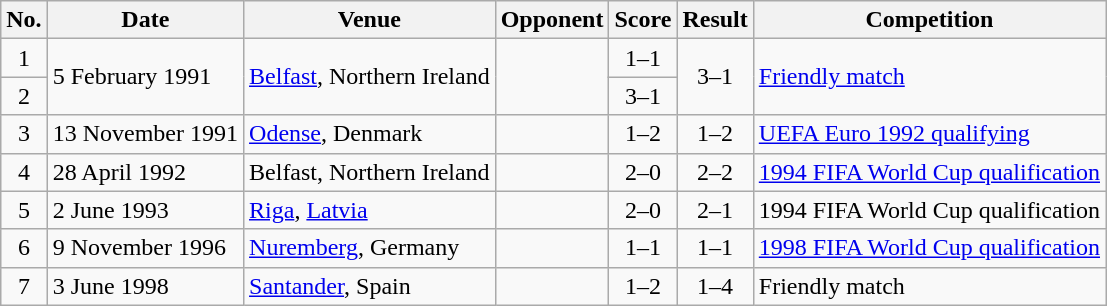<table class="wikitable sortable">
<tr>
<th scope="col">No.</th>
<th scope="col">Date</th>
<th scope="col">Venue</th>
<th scope="col">Opponent</th>
<th scope="col">Score</th>
<th scope="col">Result</th>
<th scope="col">Competition</th>
</tr>
<tr>
<td align="center">1</td>
<td rowspan="2">5 February 1991</td>
<td rowspan="2"><a href='#'>Belfast</a>, Northern Ireland</td>
<td rowspan="2"></td>
<td align="center">1–1</td>
<td rowspan="2" align="center">3–1</td>
<td rowspan="2"><a href='#'>Friendly match</a></td>
</tr>
<tr>
<td align="center">2</td>
<td align="center">3–1</td>
</tr>
<tr>
<td align="center">3</td>
<td>13 November 1991</td>
<td><a href='#'>Odense</a>, Denmark</td>
<td></td>
<td align="center">1–2</td>
<td align="center">1–2</td>
<td><a href='#'>UEFA Euro 1992 qualifying</a></td>
</tr>
<tr>
<td align="center">4</td>
<td>28 April 1992</td>
<td>Belfast, Northern Ireland</td>
<td></td>
<td align="center">2–0</td>
<td align="center">2–2</td>
<td><a href='#'>1994 FIFA World Cup qualification</a></td>
</tr>
<tr>
<td align="center">5</td>
<td>2 June 1993</td>
<td><a href='#'>Riga</a>, <a href='#'>Latvia</a></td>
<td></td>
<td align="center">2–0</td>
<td align="center">2–1</td>
<td>1994 FIFA World Cup qualification</td>
</tr>
<tr>
<td align="center">6</td>
<td>9 November 1996</td>
<td><a href='#'>Nuremberg</a>, Germany</td>
<td></td>
<td align="center">1–1</td>
<td align="center">1–1</td>
<td><a href='#'>1998 FIFA World Cup qualification</a></td>
</tr>
<tr>
<td align="center">7</td>
<td>3 June 1998</td>
<td><a href='#'>Santander</a>, Spain</td>
<td></td>
<td align="center">1–2</td>
<td align="center">1–4</td>
<td>Friendly match</td>
</tr>
</table>
